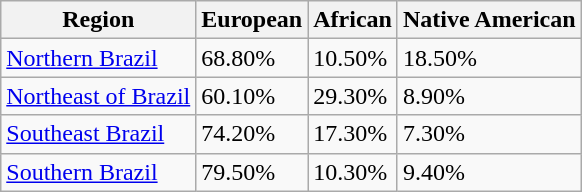<table class="wikitable">
<tr>
<th>Region</th>
<th>European</th>
<th>African</th>
<th>Native American</th>
</tr>
<tr>
<td><a href='#'>Northern Brazil</a></td>
<td>68.80%</td>
<td>10.50%</td>
<td>18.50%</td>
</tr>
<tr>
<td><a href='#'>Northeast of Brazil</a></td>
<td>60.10%</td>
<td>29.30%</td>
<td>8.90%</td>
</tr>
<tr>
<td><a href='#'>Southeast Brazil</a></td>
<td>74.20%</td>
<td>17.30%</td>
<td>7.30%</td>
</tr>
<tr>
<td><a href='#'>Southern Brazil</a></td>
<td>79.50%</td>
<td>10.30%</td>
<td>9.40%</td>
</tr>
</table>
